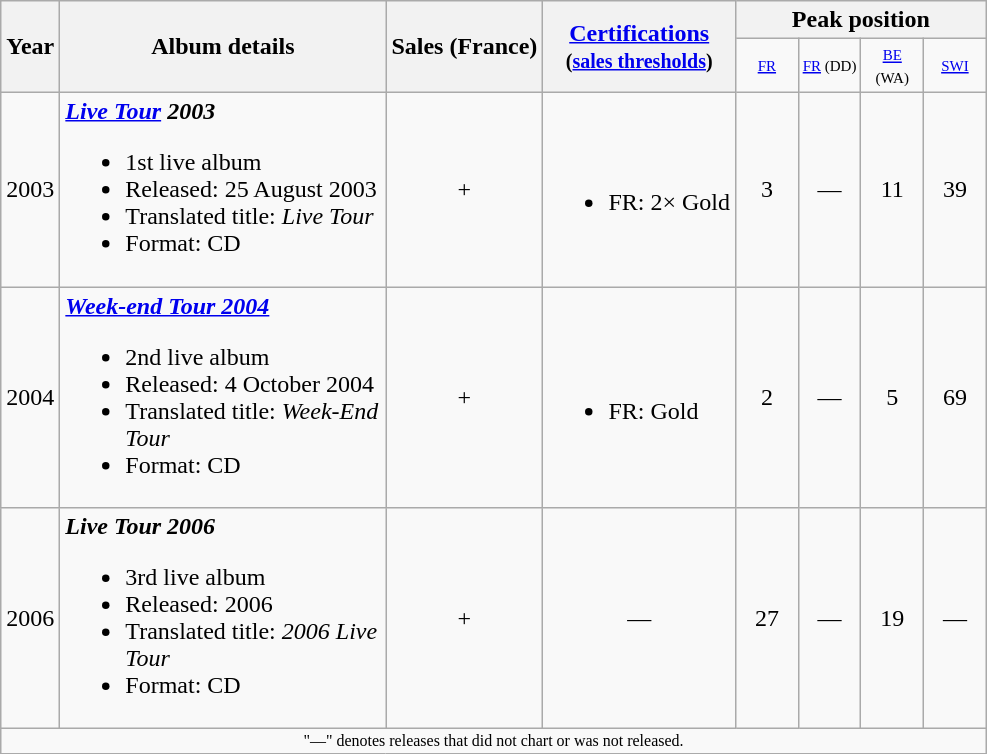<table class="wikitable" style=text-align:center;>
<tr>
<th rowspan="2" width="3">Year</th>
<th width="210" rowspan="2">Album details</th>
<th rowspan="2">Sales (France)</th>
<th rowspan="2"><a href='#'>Certifications</a><br><small>(<a href='#'>sales thresholds</a>)</small></th>
<th colspan="4">Peak position</th>
</tr>
<tr ---->
<td style="width:3em;font-size:75%"><small><a href='#'>FR</a></small> <br></td>
<td style="width:3em;font-size:75%"><small><a href='#'>FR</a> (DD)</small></td>
<td style="width:3em;font-size:75%"><small><a href='#'>BE</a> (WA)</small> <br></td>
<td style="width:3em;font-size:75%"><small><a href='#'>SWI</a></small> <br></td>
</tr>
<tr ---->
<td>2003</td>
<td align="left"><strong><em><a href='#'>Live Tour</a> 2003</em></strong><br><ul><li>1st live album</li><li>Released: 25 August 2003</li><li>Translated title: <em>Live Tour</em></li><li>Format: CD</li></ul></td>
<td align="center">+</td>
<td align="left"><br><ul><li>FR: 2× Gold</li></ul></td>
<td align="center">3</td>
<td align="center">—</td>
<td align="center">11</td>
<td align="center">39</td>
</tr>
<tr ---->
<td>2004</td>
<td align="left"><strong><em><a href='#'>Week-end Tour 2004</a></em></strong><br><ul><li>2nd live album</li><li>Released: 4 October 2004</li><li>Translated title: <em>Week-End Tour</em></li><li>Format: CD</li></ul></td>
<td align="center">+</td>
<td align="left"><br><ul><li>FR: Gold</li></ul></td>
<td align="center">2</td>
<td align="center">—</td>
<td align="center">5</td>
<td align="center">69</td>
</tr>
<tr>
<td>2006</td>
<td align="left"><strong><em>Live Tour 2006</em></strong><br><ul><li>3rd live album</li><li>Released: 2006</li><li>Translated title: <em>2006 Live Tour</em></li><li>Format: CD</li></ul></td>
<td align="center">+</td>
<td align="center">—</td>
<td align="center">27</td>
<td align="center">—</td>
<td align="center">19</td>
<td align="center">—</td>
</tr>
<tr>
<td colspan="20" style="font-size:8pt">"—" denotes releases that did not chart or was not released.</td>
</tr>
</table>
